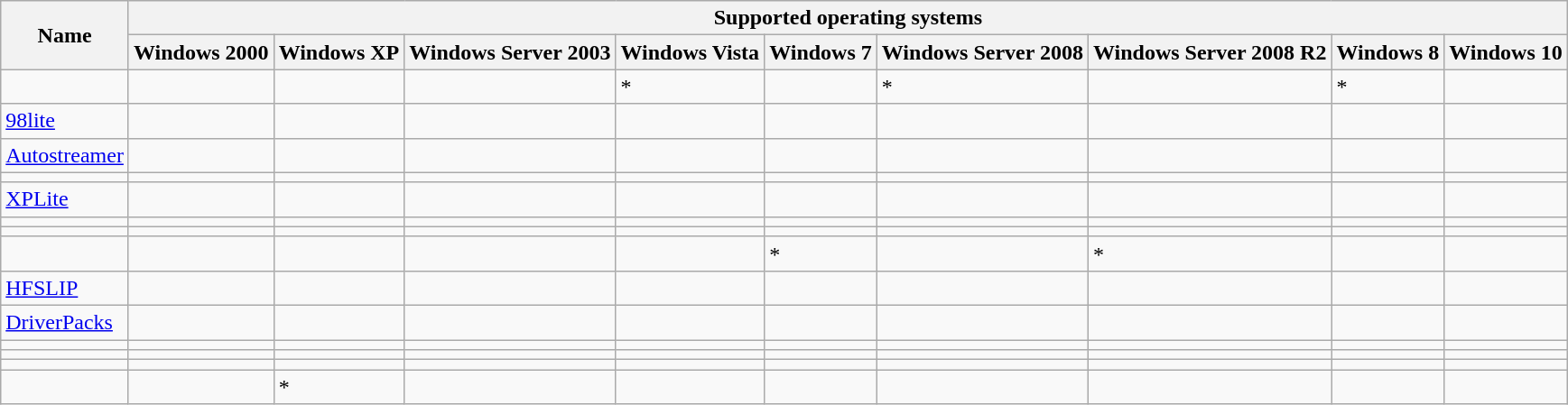<table class = "wikitable">
<tr>
<th rowspan=2>Name</th>
<th colspan=9>Supported operating systems</th>
</tr>
<tr>
<th>Windows 2000</th>
<th>Windows XP</th>
<th>Windows Server 2003</th>
<th>Windows Vista</th>
<th>Windows 7</th>
<th>Windows Server 2008</th>
<th>Windows Server 2008 R2</th>
<th>Windows 8</th>
<th>Windows 10</th>
</tr>
<tr>
<td> </td>
<td></td>
<td></td>
<td></td>
<td>*</td>
<td></td>
<td>*</td>
<td></td>
<td>*</td>
<td></td>
</tr>
<tr>
<td><a href='#'>98lite</a></td>
<td></td>
<td></td>
<td></td>
<td></td>
<td></td>
<td></td>
<td></td>
<td></td>
<td></td>
</tr>
<tr>
<td><a href='#'>Autostreamer</a></td>
<td></td>
<td></td>
<td></td>
<td></td>
<td></td>
<td></td>
<td></td>
<td></td>
<td></td>
</tr>
<tr>
<td> </td>
<td></td>
<td></td>
<td></td>
<td></td>
<td></td>
<td></td>
<td></td>
<td></td>
<td></td>
</tr>
<tr>
<td><a href='#'>XPLite</a></td>
<td></td>
<td></td>
<td></td>
<td></td>
<td></td>
<td></td>
<td></td>
<td></td>
<td></td>
</tr>
<tr>
<td></td>
<td></td>
<td></td>
<td></td>
<td></td>
<td></td>
<td></td>
<td></td>
<td></td>
<td></td>
</tr>
<tr>
<td></td>
<td></td>
<td></td>
<td></td>
<td></td>
<td></td>
<td></td>
<td></td>
<td></td>
<td></td>
</tr>
<tr>
<td></td>
<td></td>
<td></td>
<td></td>
<td></td>
<td>*</td>
<td></td>
<td>*</td>
<td></td>
<td></td>
</tr>
<tr>
<td><a href='#'>HFSLIP</a></td>
<td></td>
<td></td>
<td></td>
<td></td>
<td></td>
<td></td>
<td></td>
<td></td>
<td></td>
</tr>
<tr>
<td><a href='#'>DriverPacks</a></td>
<td></td>
<td></td>
<td></td>
<td></td>
<td></td>
<td></td>
<td></td>
<td></td>
<td></td>
</tr>
<tr>
<td></td>
<td></td>
<td></td>
<td></td>
<td></td>
<td></td>
<td></td>
<td></td>
<td></td>
<td></td>
</tr>
<tr>
<td></td>
<td></td>
<td></td>
<td></td>
<td></td>
<td></td>
<td></td>
<td></td>
<td></td>
<td></td>
</tr>
<tr>
<td></td>
<td></td>
<td></td>
<td></td>
<td></td>
<td></td>
<td></td>
<td></td>
<td></td>
<td></td>
</tr>
<tr>
<td></td>
<td></td>
<td>*</td>
<td></td>
<td></td>
<td></td>
<td></td>
<td></td>
<td></td>
<td></td>
</tr>
</table>
